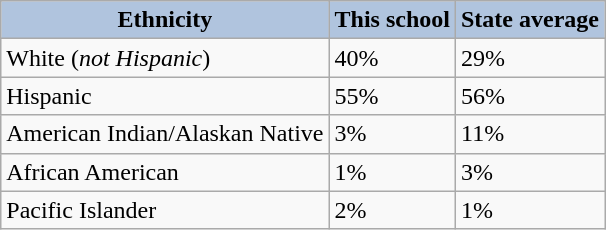<table class="wikitable"  ;>
<tr style="text-align:center;">
<th style="background:#B0C4DE;">Ethnicity</th>
<th style="background:#B0C4DE;">This school</th>
<th style="background:#B0C4DE;">State average</th>
</tr>
<tr>
<td>White  (<em>not Hispanic</em>)</td>
<td>40%</td>
<td>29%</td>
</tr>
<tr>
<td>Hispanic</td>
<td>55%</td>
<td>56%</td>
</tr>
<tr>
<td>American Indian/Alaskan Native</td>
<td>3%</td>
<td>11%</td>
</tr>
<tr>
<td>African American</td>
<td>1%</td>
<td>3%</td>
</tr>
<tr>
<td>Pacific Islander</td>
<td>2%</td>
<td>1%</td>
</tr>
</table>
